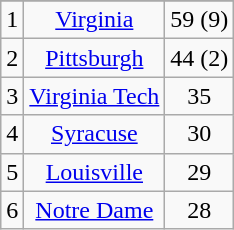<table class="wikitable" style="display: inline-table;">
<tr align="center">
</tr>
<tr align="center">
<td>1</td>
<td><a href='#'>Virginia</a></td>
<td>59 (9)</td>
</tr>
<tr align="center">
<td>2</td>
<td><a href='#'>Pittsburgh</a></td>
<td>44 (2)</td>
</tr>
<tr align="center">
<td>3</td>
<td><a href='#'>Virginia Tech</a></td>
<td>35</td>
</tr>
<tr align="center">
<td>4</td>
<td><a href='#'>Syracuse</a></td>
<td>30</td>
</tr>
<tr align="center">
<td>5</td>
<td><a href='#'>Louisville</a></td>
<td>29</td>
</tr>
<tr align="center">
<td>6</td>
<td><a href='#'>Notre Dame</a></td>
<td>28</td>
</tr>
</table>
